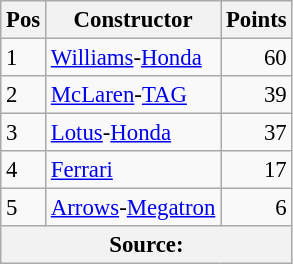<table class="wikitable" style="font-size: 95%;">
<tr>
<th>Pos</th>
<th>Constructor</th>
<th>Points</th>
</tr>
<tr>
<td>1</td>
<td> <a href='#'>Williams</a>-<a href='#'>Honda</a></td>
<td align="right">60</td>
</tr>
<tr>
<td>2</td>
<td> <a href='#'>McLaren</a>-<a href='#'>TAG</a></td>
<td align="right">39</td>
</tr>
<tr>
<td>3</td>
<td> <a href='#'>Lotus</a>-<a href='#'>Honda</a></td>
<td align="right">37</td>
</tr>
<tr>
<td>4</td>
<td> <a href='#'>Ferrari</a></td>
<td align="right">17</td>
</tr>
<tr>
<td>5</td>
<td> <a href='#'>Arrows</a>-<a href='#'>Megatron</a></td>
<td align="right">6</td>
</tr>
<tr>
<th colspan=4>Source:</th>
</tr>
</table>
